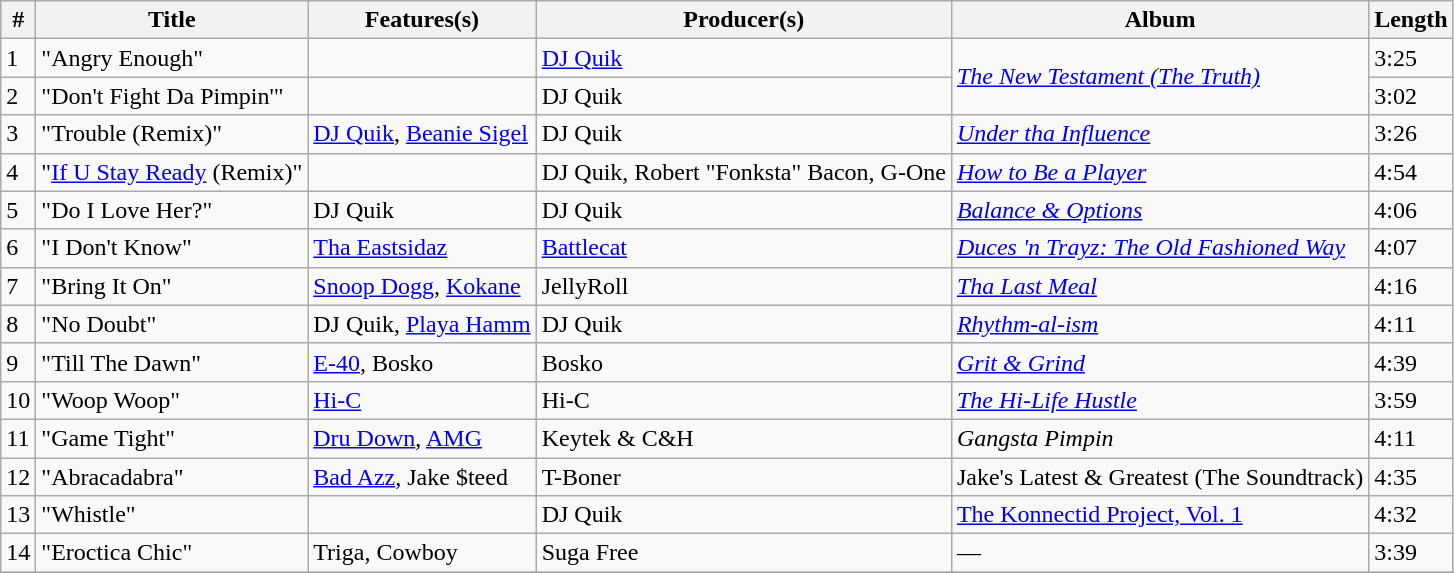<table class="wikitable">
<tr>
<th>#</th>
<th>Title</th>
<th>Features(s)</th>
<th>Producer(s)</th>
<th>Album</th>
<th>Length</th>
</tr>
<tr>
<td>1</td>
<td>"Angry Enough"</td>
<td></td>
<td><a href='#'>DJ Quik</a></td>
<td rowspan="2"><em><a href='#'>The New Testament (The Truth)</a></em></td>
<td>3:25</td>
</tr>
<tr>
<td>2</td>
<td>"Don't Fight Da Pimpin'"</td>
<td></td>
<td>DJ Quik</td>
<td>3:02</td>
</tr>
<tr>
<td>3</td>
<td>"Trouble (Remix)"</td>
<td><a href='#'>DJ Quik</a>, <a href='#'>Beanie Sigel</a></td>
<td>DJ Quik</td>
<td><em><a href='#'>Under tha Influence</a></em></td>
<td>3:26</td>
</tr>
<tr>
<td>4</td>
<td>"<a href='#'>If U Stay Ready</a> (Remix)"</td>
<td></td>
<td>DJ Quik, Robert "Fonksta" Bacon, G-One</td>
<td><em><a href='#'>How to Be a Player</a></em></td>
<td>4:54</td>
</tr>
<tr>
<td>5</td>
<td>"Do I Love Her?"</td>
<td>DJ Quik</td>
<td>DJ Quik</td>
<td><em><a href='#'>Balance & Options</a></em></td>
<td>4:06</td>
</tr>
<tr>
<td>6</td>
<td>"I Don't Know"</td>
<td><a href='#'>Tha Eastsidaz</a></td>
<td><a href='#'>Battlecat</a></td>
<td><em><a href='#'>Duces 'n Trayz: The Old Fashioned Way</a></em></td>
<td>4:07</td>
</tr>
<tr>
<td>7</td>
<td>"Bring It On"</td>
<td><a href='#'>Snoop Dogg</a>, <a href='#'>Kokane</a></td>
<td>JellyRoll</td>
<td><em><a href='#'>Tha Last Meal</a></em></td>
<td>4:16</td>
</tr>
<tr>
<td>8</td>
<td>"No Doubt"</td>
<td>DJ Quik, <a href='#'>Playa Hamm</a></td>
<td>DJ Quik</td>
<td><em><a href='#'>Rhythm-al-ism</a></em></td>
<td>4:11</td>
</tr>
<tr>
<td>9</td>
<td>"Till The Dawn"</td>
<td><a href='#'>E-40</a>, Bosko</td>
<td>Bosko</td>
<td><em><a href='#'>Grit & Grind</a></em></td>
<td>4:39</td>
</tr>
<tr>
<td>10</td>
<td>"Woop Woop"</td>
<td><a href='#'>Hi-C</a></td>
<td>Hi-C</td>
<td><em><a href='#'>The Hi-Life Hustle</a></em></td>
<td>3:59</td>
</tr>
<tr>
<td>11</td>
<td>"Game Tight"</td>
<td><a href='#'>Dru Down</a>, <a href='#'>AMG</a></td>
<td>Keytek & C&H</td>
<td><em>Gangsta Pimpin<strong></td>
<td>4:11</td>
</tr>
<tr>
<td>12</td>
<td>"Abracadabra"</td>
<td><a href='#'>Bad Azz</a>, Jake $teed</td>
<td>T-Boner</td>
<td></em>Jake's Latest & Greatest (The Soundtrack)<em></td>
<td>4:35</td>
</tr>
<tr>
<td>13</td>
<td>"Whistle"</td>
<td></td>
<td>DJ Quik</td>
<td></em><a href='#'>The Konnectid Project, Vol. 1</a><em></td>
<td>4:32</td>
</tr>
<tr>
<td>14</td>
<td>"Eroctica Chic"</td>
<td>Triga, Cowboy</td>
<td>Suga Free</td>
<td></em>—<em></td>
<td>3:39</td>
</tr>
<tr>
</tr>
</table>
